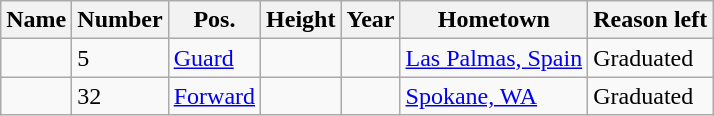<table class="wikitable sortable" border="1">
<tr>
<th>Name</th>
<th>Number</th>
<th>Pos.</th>
<th>Height</th>
<th>Year</th>
<th>Hometown</th>
<th class="unsortable">Reason left</th>
</tr>
<tr>
<td></td>
<td>5</td>
<td><a href='#'>Guard</a></td>
<td></td>
<td></td>
<td><a href='#'>Las Palmas, Spain</a></td>
<td>Graduated</td>
</tr>
<tr>
<td></td>
<td>32</td>
<td><a href='#'>Forward</a></td>
<td></td>
<td></td>
<td><a href='#'>Spokane, WA</a></td>
<td>Graduated</td>
</tr>
</table>
